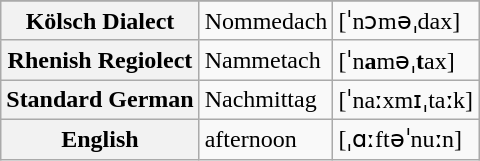<table class="wikitable">
<tr bgcolor=#FFDEAD>
</tr>
<tr>
<th>Kölsch Dialect</th>
<td>Nommedach</td>
<td>[ˈnɔməˌdax]</td>
</tr>
<tr>
<th>Rhenish Regiolect</th>
<td>Nammetach</td>
<td>[ˈn<strong>a</strong>məˌ<strong>t</strong>ax]</td>
</tr>
<tr>
<th>Standard German</th>
<td>Nachmittag</td>
<td>[ˈnaːxmɪˌtaːk]</td>
</tr>
<tr>
<th>English</th>
<td>afternoon</td>
<td>[ˌɑːftəˈnuːn]</td>
</tr>
</table>
